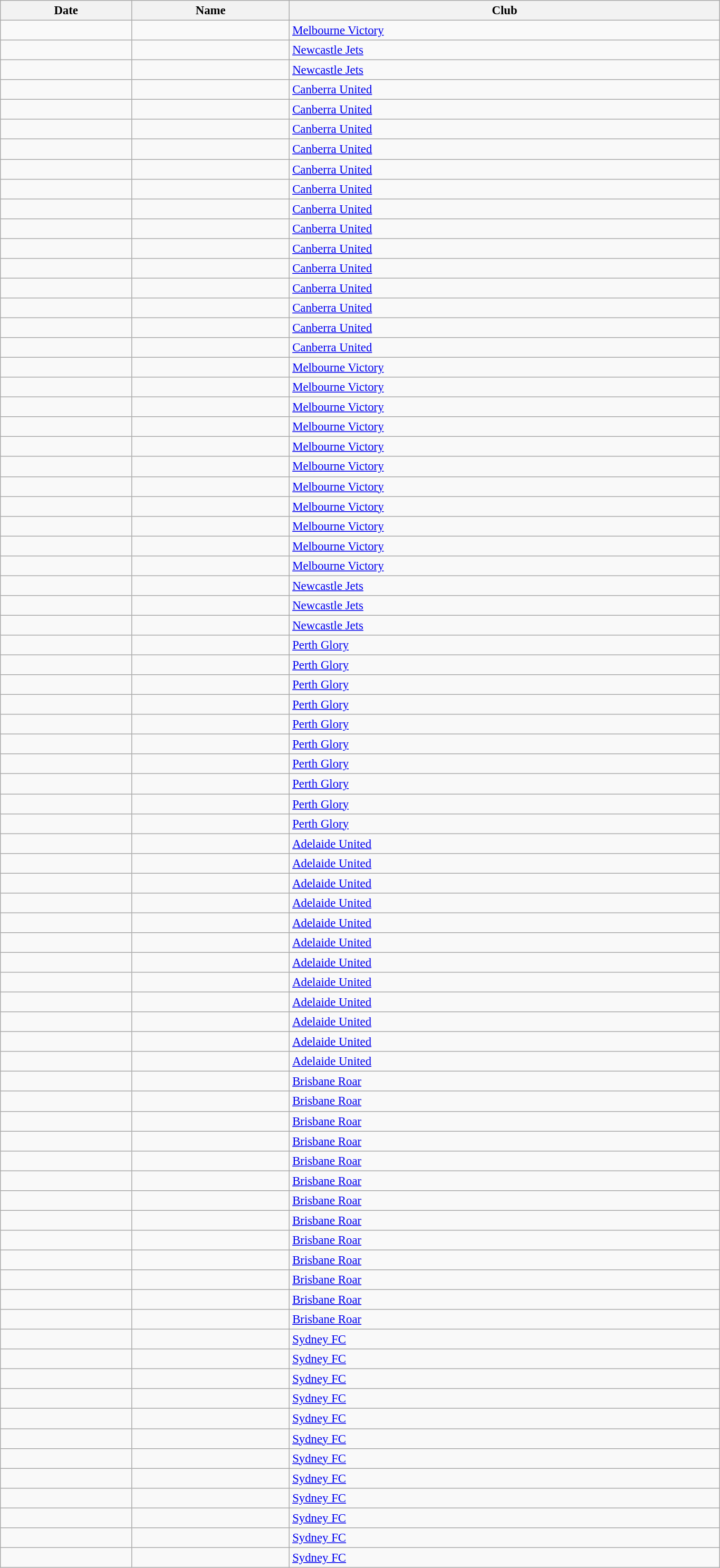<table class="wikitable sortable" style="width:72%; font-size:95%; ">
<tr>
<th>Date</th>
<th>Name</th>
<th>Club</th>
</tr>
<tr>
<td></td>
<td></td>
<td><a href='#'>Melbourne Victory</a></td>
</tr>
<tr>
<td></td>
<td></td>
<td><a href='#'>Newcastle Jets</a></td>
</tr>
<tr>
<td></td>
<td></td>
<td><a href='#'>Newcastle Jets</a></td>
</tr>
<tr>
<td></td>
<td></td>
<td><a href='#'>Canberra United</a></td>
</tr>
<tr>
<td></td>
<td></td>
<td><a href='#'>Canberra United</a></td>
</tr>
<tr>
<td></td>
<td></td>
<td><a href='#'>Canberra United</a></td>
</tr>
<tr>
<td></td>
<td></td>
<td><a href='#'>Canberra United</a></td>
</tr>
<tr>
<td></td>
<td></td>
<td><a href='#'>Canberra United</a></td>
</tr>
<tr>
<td></td>
<td></td>
<td><a href='#'>Canberra United</a></td>
</tr>
<tr>
<td></td>
<td></td>
<td><a href='#'>Canberra United</a></td>
</tr>
<tr>
<td></td>
<td></td>
<td><a href='#'>Canberra United</a></td>
</tr>
<tr>
<td></td>
<td></td>
<td><a href='#'>Canberra United</a></td>
</tr>
<tr>
<td></td>
<td></td>
<td><a href='#'>Canberra United</a></td>
</tr>
<tr>
<td></td>
<td></td>
<td><a href='#'>Canberra United</a></td>
</tr>
<tr>
<td></td>
<td></td>
<td><a href='#'>Canberra United</a></td>
</tr>
<tr>
<td></td>
<td></td>
<td><a href='#'>Canberra United</a></td>
</tr>
<tr>
<td></td>
<td></td>
<td><a href='#'>Canberra United</a></td>
</tr>
<tr>
<td></td>
<td></td>
<td><a href='#'>Melbourne Victory</a></td>
</tr>
<tr>
<td></td>
<td></td>
<td><a href='#'>Melbourne Victory</a></td>
</tr>
<tr>
<td></td>
<td></td>
<td><a href='#'>Melbourne Victory</a></td>
</tr>
<tr>
<td></td>
<td></td>
<td><a href='#'>Melbourne Victory</a></td>
</tr>
<tr>
<td></td>
<td></td>
<td><a href='#'>Melbourne Victory</a></td>
</tr>
<tr>
<td></td>
<td></td>
<td><a href='#'>Melbourne Victory</a></td>
</tr>
<tr>
<td></td>
<td></td>
<td><a href='#'>Melbourne Victory</a></td>
</tr>
<tr>
<td></td>
<td></td>
<td><a href='#'>Melbourne Victory</a></td>
</tr>
<tr>
<td></td>
<td></td>
<td><a href='#'>Melbourne Victory</a></td>
</tr>
<tr>
<td></td>
<td></td>
<td><a href='#'>Melbourne Victory</a></td>
</tr>
<tr>
<td></td>
<td></td>
<td><a href='#'>Melbourne Victory</a></td>
</tr>
<tr>
<td></td>
<td></td>
<td><a href='#'>Newcastle Jets</a></td>
</tr>
<tr>
<td></td>
<td></td>
<td><a href='#'>Newcastle Jets</a></td>
</tr>
<tr>
<td></td>
<td></td>
<td><a href='#'>Newcastle Jets</a></td>
</tr>
<tr>
<td></td>
<td></td>
<td><a href='#'>Perth Glory</a></td>
</tr>
<tr>
<td></td>
<td></td>
<td><a href='#'>Perth Glory</a></td>
</tr>
<tr>
<td></td>
<td></td>
<td><a href='#'>Perth Glory</a></td>
</tr>
<tr>
<td></td>
<td></td>
<td><a href='#'>Perth Glory</a></td>
</tr>
<tr>
<td></td>
<td></td>
<td><a href='#'>Perth Glory</a></td>
</tr>
<tr>
<td></td>
<td></td>
<td><a href='#'>Perth Glory</a></td>
</tr>
<tr>
<td></td>
<td></td>
<td><a href='#'>Perth Glory</a></td>
</tr>
<tr>
<td></td>
<td></td>
<td><a href='#'>Perth Glory</a></td>
</tr>
<tr>
<td></td>
<td></td>
<td><a href='#'>Perth Glory</a></td>
</tr>
<tr>
<td></td>
<td></td>
<td><a href='#'>Perth Glory</a></td>
</tr>
<tr>
<td></td>
<td></td>
<td><a href='#'>Adelaide United</a></td>
</tr>
<tr>
<td></td>
<td></td>
<td><a href='#'>Adelaide United</a></td>
</tr>
<tr>
<td></td>
<td></td>
<td><a href='#'>Adelaide United</a></td>
</tr>
<tr>
<td></td>
<td></td>
<td><a href='#'>Adelaide United</a></td>
</tr>
<tr>
<td></td>
<td></td>
<td><a href='#'>Adelaide United</a></td>
</tr>
<tr>
<td></td>
<td></td>
<td><a href='#'>Adelaide United</a></td>
</tr>
<tr>
<td></td>
<td></td>
<td><a href='#'>Adelaide United</a></td>
</tr>
<tr>
<td></td>
<td></td>
<td><a href='#'>Adelaide United</a></td>
</tr>
<tr>
<td></td>
<td></td>
<td><a href='#'>Adelaide United</a></td>
</tr>
<tr>
<td></td>
<td></td>
<td><a href='#'>Adelaide United</a></td>
</tr>
<tr>
<td></td>
<td></td>
<td><a href='#'>Adelaide United</a></td>
</tr>
<tr>
<td></td>
<td></td>
<td><a href='#'>Adelaide United</a></td>
</tr>
<tr>
<td></td>
<td></td>
<td><a href='#'>Brisbane Roar</a></td>
</tr>
<tr>
<td></td>
<td></td>
<td><a href='#'>Brisbane Roar</a></td>
</tr>
<tr>
<td></td>
<td></td>
<td><a href='#'>Brisbane Roar</a></td>
</tr>
<tr>
<td></td>
<td></td>
<td><a href='#'>Brisbane Roar</a></td>
</tr>
<tr>
<td></td>
<td></td>
<td><a href='#'>Brisbane Roar</a></td>
</tr>
<tr>
<td></td>
<td></td>
<td><a href='#'>Brisbane Roar</a></td>
</tr>
<tr>
<td></td>
<td></td>
<td><a href='#'>Brisbane Roar</a></td>
</tr>
<tr>
<td></td>
<td></td>
<td><a href='#'>Brisbane Roar</a></td>
</tr>
<tr>
<td></td>
<td></td>
<td><a href='#'>Brisbane Roar</a></td>
</tr>
<tr>
<td></td>
<td></td>
<td><a href='#'>Brisbane Roar</a></td>
</tr>
<tr>
<td></td>
<td></td>
<td><a href='#'>Brisbane Roar</a></td>
</tr>
<tr>
<td></td>
<td></td>
<td><a href='#'>Brisbane Roar</a></td>
</tr>
<tr>
<td></td>
<td></td>
<td><a href='#'>Brisbane Roar</a></td>
</tr>
<tr>
<td></td>
<td></td>
<td><a href='#'>Sydney FC</a></td>
</tr>
<tr>
<td></td>
<td></td>
<td><a href='#'>Sydney FC</a></td>
</tr>
<tr>
<td></td>
<td></td>
<td><a href='#'>Sydney FC</a></td>
</tr>
<tr>
<td></td>
<td></td>
<td><a href='#'>Sydney FC</a></td>
</tr>
<tr>
<td></td>
<td></td>
<td><a href='#'>Sydney FC</a></td>
</tr>
<tr>
<td></td>
<td></td>
<td><a href='#'>Sydney FC</a></td>
</tr>
<tr>
<td></td>
<td></td>
<td><a href='#'>Sydney FC</a></td>
</tr>
<tr>
<td></td>
<td></td>
<td><a href='#'>Sydney FC</a></td>
</tr>
<tr>
<td></td>
<td></td>
<td><a href='#'>Sydney FC</a></td>
</tr>
<tr>
<td></td>
<td></td>
<td><a href='#'>Sydney FC</a></td>
</tr>
<tr>
<td></td>
<td></td>
<td><a href='#'>Sydney FC</a></td>
</tr>
<tr>
<td></td>
<td></td>
<td><a href='#'>Sydney FC</a></td>
</tr>
</table>
